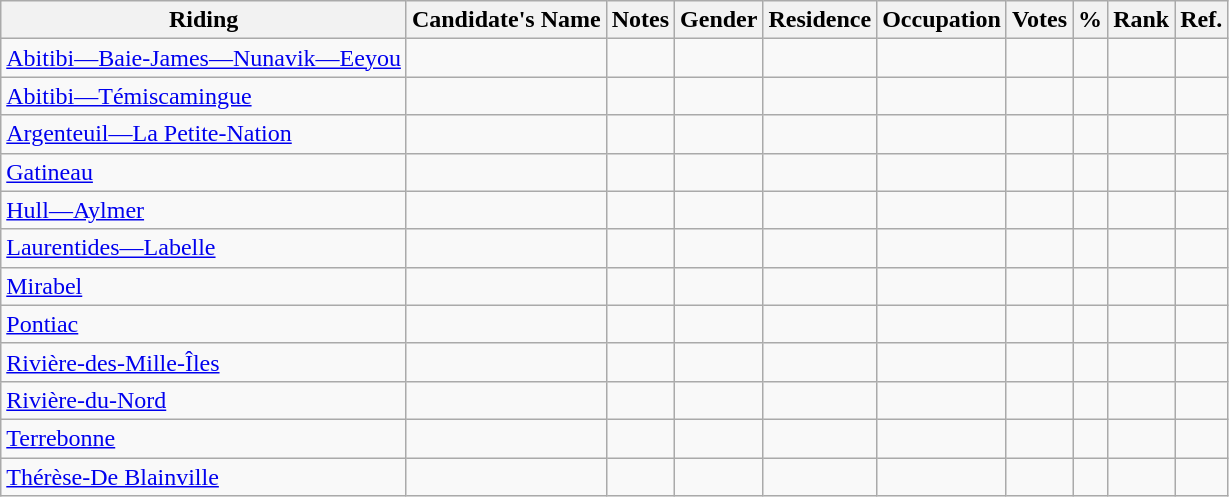<table class="wikitable sortable">
<tr>
<th>Riding</th>
<th>Candidate's Name</th>
<th>Notes</th>
<th>Gender</th>
<th>Residence</th>
<th>Occupation</th>
<th>Votes</th>
<th>%</th>
<th>Rank</th>
<th>Ref.</th>
</tr>
<tr>
<td><a href='#'>Abitibi—Baie-James—Nunavik—Eeyou</a></td>
<td></td>
<td></td>
<td></td>
<td></td>
<td></td>
<td></td>
<td></td>
<td></td>
<td></td>
</tr>
<tr>
<td><a href='#'>Abitibi—Témiscamingue</a></td>
<td></td>
<td></td>
<td></td>
<td></td>
<td></td>
<td></td>
<td></td>
<td></td>
<td></td>
</tr>
<tr>
<td><a href='#'>Argenteuil—La Petite-Nation</a></td>
<td></td>
<td></td>
<td></td>
<td></td>
<td></td>
<td></td>
<td></td>
<td></td>
<td></td>
</tr>
<tr>
<td><a href='#'>Gatineau</a></td>
<td></td>
<td></td>
<td></td>
<td></td>
<td></td>
<td></td>
<td></td>
<td></td>
<td></td>
</tr>
<tr>
<td><a href='#'>Hull—Aylmer</a></td>
<td></td>
<td></td>
<td></td>
<td></td>
<td></td>
<td></td>
<td></td>
<td></td>
<td></td>
</tr>
<tr>
<td><a href='#'>Laurentides—Labelle</a></td>
<td></td>
<td></td>
<td></td>
<td></td>
<td></td>
<td></td>
<td></td>
<td></td>
<td></td>
</tr>
<tr>
<td><a href='#'>Mirabel</a></td>
<td></td>
<td></td>
<td></td>
<td></td>
<td></td>
<td></td>
<td></td>
<td></td>
<td></td>
</tr>
<tr>
<td><a href='#'>Pontiac</a></td>
<td></td>
<td></td>
<td></td>
<td></td>
<td></td>
<td></td>
<td></td>
<td></td>
<td></td>
</tr>
<tr>
<td><a href='#'>Rivière-des-Mille-Îles</a></td>
<td></td>
<td></td>
<td></td>
<td></td>
<td></td>
<td></td>
<td></td>
<td></td>
<td></td>
</tr>
<tr>
<td><a href='#'>Rivière-du-Nord</a></td>
<td></td>
<td></td>
<td></td>
<td></td>
<td></td>
<td></td>
<td></td>
<td></td>
<td></td>
</tr>
<tr>
<td><a href='#'>Terrebonne</a></td>
<td></td>
<td></td>
<td></td>
<td></td>
<td></td>
<td></td>
<td></td>
<td></td>
<td></td>
</tr>
<tr>
<td><a href='#'>Thérèse-De Blainville</a></td>
<td></td>
<td></td>
<td></td>
<td></td>
<td></td>
<td></td>
<td></td>
<td></td>
<td></td>
</tr>
</table>
